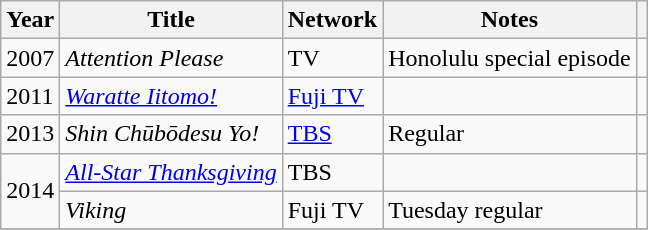<table class="wikitable">
<tr>
<th>Year</th>
<th>Title</th>
<th>Network</th>
<th class=unsortable>Notes</th>
<th class=unsortable></th>
</tr>
<tr>
<td>2007</td>
<td><em>Attention Please</em></td>
<td>TV</td>
<td>Honolulu special episode</td>
<td></td>
</tr>
<tr>
<td>2011</td>
<td><em><a href='#'>Waratte Iitomo!</a></em></td>
<td><a href='#'>Fuji TV</a></td>
<td></td>
<td></td>
</tr>
<tr>
<td>2013</td>
<td><em>Shin Chūbōdesu Yo!</em></td>
<td><a href='#'>TBS</a></td>
<td>Regular</td>
<td></td>
</tr>
<tr>
<td rowspan="2">2014</td>
<td><em><a href='#'>All-Star Thanksgiving</a></em></td>
<td>TBS</td>
<td></td>
<td></td>
</tr>
<tr>
<td><em>Viking</em></td>
<td>Fuji TV</td>
<td>Tuesday regular</td>
<td></td>
</tr>
<tr>
</tr>
</table>
